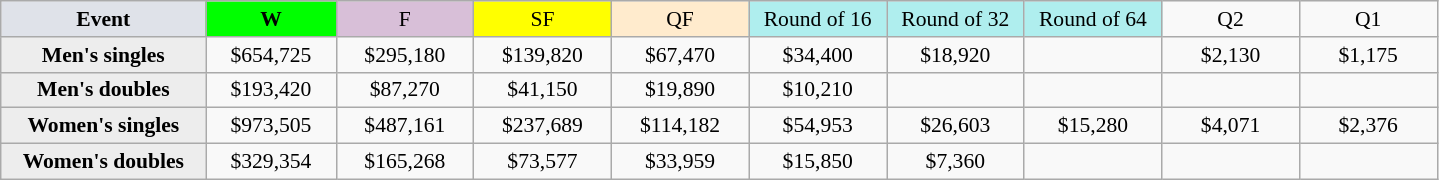<table class=wikitable style=font-size:90%;text-align:center>
<tr>
<td width=130 bgcolor=dfe2e9><strong>Event</strong></td>
<td width=80 bgcolor=lime><strong>W</strong></td>
<td width=85 bgcolor=thistle>F</td>
<td width=85 bgcolor=ffff00>SF</td>
<td width=85 bgcolor=ffebcd>QF</td>
<td width=85 bgcolor=afeeee>Round of 16</td>
<td width=85 bgcolor=afeeee>Round of 32</td>
<td width=85 bgcolor=afeeee>Round of 64</td>
<td width=85>Q2</td>
<td width=85>Q1</td>
</tr>
<tr>
<th style=background:#ededed>Men's singles</th>
<td>$654,725</td>
<td>$295,180</td>
<td>$139,820</td>
<td>$67,470</td>
<td>$34,400</td>
<td>$18,920</td>
<td></td>
<td>$2,130</td>
<td>$1,175</td>
</tr>
<tr>
<th style=background:#ededed>Men's doubles</th>
<td>$193,420</td>
<td>$87,270</td>
<td>$41,150</td>
<td>$19,890</td>
<td>$10,210</td>
<td></td>
<td></td>
<td></td>
<td></td>
</tr>
<tr>
<th style=background:#ededed>Women's singles</th>
<td>$973,505</td>
<td>$487,161</td>
<td>$237,689</td>
<td>$114,182</td>
<td>$54,953</td>
<td>$26,603</td>
<td>$15,280</td>
<td>$4,071</td>
<td>$2,376</td>
</tr>
<tr>
<th style=background:#ededed>Women's doubles</th>
<td>$329,354</td>
<td>$165,268</td>
<td>$73,577</td>
<td>$33,959</td>
<td>$15,850</td>
<td>$7,360</td>
<td></td>
<td></td>
<td></td>
</tr>
</table>
